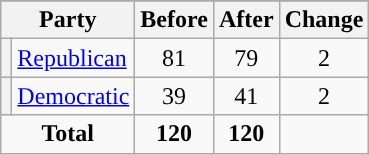<table class="wikitable" style="text-align:center;">
<tr>
</tr>
<tr>
<th colspan=2>Party</th>
<th>Before</th>
<th>After</th>
<th>Change</th>
</tr>
<tr>
<th style="background-color:"></th>
<td style="text-align:left;"><a href='#'>Republican</a></td>
<td>81</td>
<td>79</td>
<td> 2</td>
</tr>
<tr>
<th style="background-color:"></th>
<td style="text-align:left;"><a href='#'>Democratic</a></td>
<td>39</td>
<td>41</td>
<td> 2</td>
</tr>
<tr>
<td colspan=2><strong>Total</strong></td>
<td><strong>120</strong></td>
<td><strong>120</strong></td>
<td></td>
</tr>
</table>
